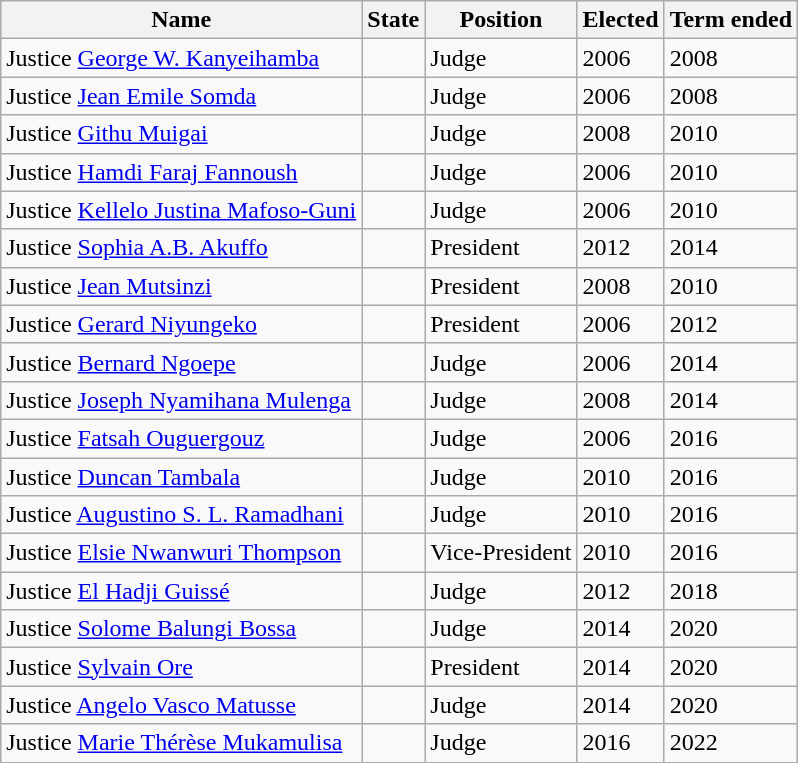<table border="1" class="wikitable" style="text-align:left">
<tr>
<th>Name</th>
<th>State</th>
<th>Position</th>
<th>Elected</th>
<th>Term ended</th>
</tr>
<tr>
<td>Justice <a href='#'>George W. Kanyeihamba</a></td>
<td></td>
<td>Judge</td>
<td>2006</td>
<td>2008</td>
</tr>
<tr>
<td>Justice <a href='#'>Jean Emile Somda</a></td>
<td></td>
<td>Judge</td>
<td>2006</td>
<td>2008</td>
</tr>
<tr>
<td>Justice <a href='#'>Githu Muigai</a></td>
<td></td>
<td>Judge</td>
<td>2008</td>
<td>2010</td>
</tr>
<tr>
<td>Justice <a href='#'>Hamdi Faraj Fannoush</a></td>
<td></td>
<td>Judge</td>
<td>2006</td>
<td>2010</td>
</tr>
<tr>
<td>Justice <a href='#'>Kellelo Justina Mafoso-Guni</a></td>
<td></td>
<td>Judge</td>
<td>2006</td>
<td>2010</td>
</tr>
<tr>
<td>Justice <a href='#'>Sophia A.B. Akuffo</a></td>
<td></td>
<td>President</td>
<td>2012</td>
<td>2014</td>
</tr>
<tr>
<td>Justice <a href='#'>Jean Mutsinzi</a></td>
<td></td>
<td>President</td>
<td>2008</td>
<td>2010</td>
</tr>
<tr>
<td>Justice <a href='#'>Gerard Niyungeko</a></td>
<td></td>
<td>President</td>
<td>2006</td>
<td>2012</td>
</tr>
<tr>
<td>Justice <a href='#'>Bernard Ngoepe</a></td>
<td></td>
<td>Judge</td>
<td>2006</td>
<td>2014</td>
</tr>
<tr>
<td>Justice <a href='#'>Joseph Nyamihana Mulenga</a></td>
<td></td>
<td>Judge</td>
<td>2008</td>
<td>2014</td>
</tr>
<tr>
<td>Justice <a href='#'>Fatsah Ouguergouz</a></td>
<td></td>
<td>Judge</td>
<td>2006</td>
<td>2016</td>
</tr>
<tr>
<td>Justice <a href='#'>Duncan Tambala</a></td>
<td></td>
<td>Judge</td>
<td>2010</td>
<td>2016</td>
</tr>
<tr>
<td>Justice <a href='#'>Augustino S. L. Ramadhani</a></td>
<td></td>
<td>Judge</td>
<td>2010</td>
<td>2016</td>
</tr>
<tr>
<td>Justice <a href='#'>Elsie Nwanwuri Thompson</a></td>
<td></td>
<td>Vice-President</td>
<td>2010</td>
<td>2016</td>
</tr>
<tr>
<td>Justice <a href='#'>El Hadji Guissé</a></td>
<td></td>
<td>Judge</td>
<td>2012</td>
<td>2018</td>
</tr>
<tr>
<td>Justice <a href='#'>Solome Balungi Bossa</a></td>
<td></td>
<td>Judge</td>
<td>2014</td>
<td>2020</td>
</tr>
<tr>
<td>Justice <a href='#'>Sylvain Ore</a></td>
<td></td>
<td>President</td>
<td>2014</td>
<td>2020</td>
</tr>
<tr>
<td>Justice <a href='#'>Angelo Vasco Matusse</a></td>
<td></td>
<td>Judge</td>
<td>2014</td>
<td>2020</td>
</tr>
<tr>
<td>Justice <a href='#'>Marie Thérèse Mukamulisa</a></td>
<td></td>
<td>Judge</td>
<td>2016</td>
<td>2022</td>
</tr>
<tr>
</tr>
</table>
